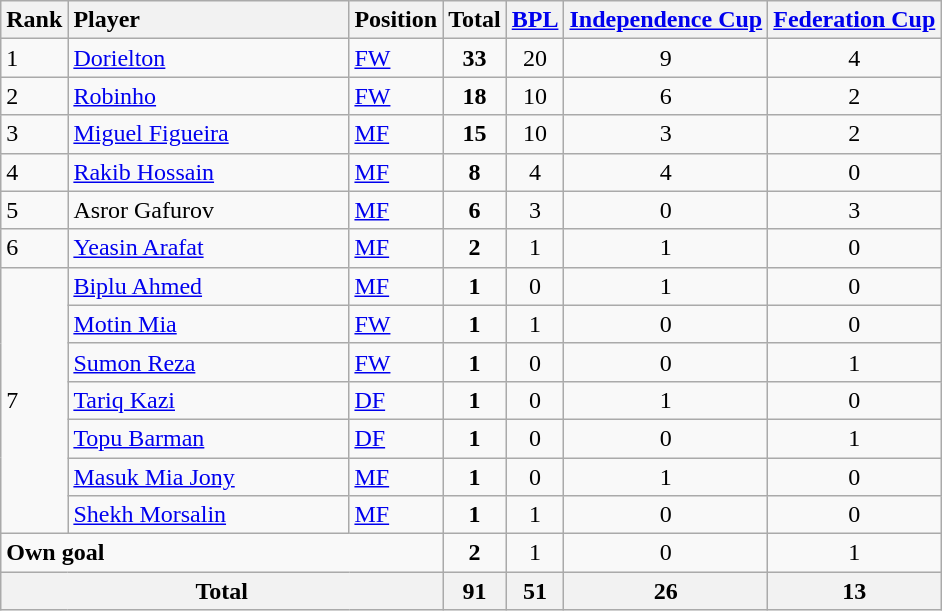<table class="wikitable">
<tr>
<th>Rank</th>
<th style="width:180px;text-align:left">Player</th>
<th>Position</th>
<th>Total</th>
<th><a href='#'>BPL</a></th>
<th><a href='#'>Independence Cup</a></th>
<th><a href='#'>Federation Cup</a></th>
</tr>
<tr>
<td>1</td>
<td> <a href='#'>Dorielton</a></td>
<td><a href='#'>FW</a></td>
<td align="center"><strong>33</strong></td>
<td align="center">20</td>
<td align="center">9</td>
<td align="center">4</td>
</tr>
<tr>
<td>2</td>
<td> <a href='#'>Robinho</a></td>
<td><a href='#'>FW</a></td>
<td align="center"><strong>18</strong></td>
<td align="center">10</td>
<td align="center">6</td>
<td align="center">2</td>
</tr>
<tr>
<td>3</td>
<td> <a href='#'>Miguel Figueira</a></td>
<td><a href='#'>MF</a></td>
<td align="center"><strong>15</strong></td>
<td align="center">10</td>
<td align="center">3</td>
<td align="center">2</td>
</tr>
<tr>
<td>4</td>
<td> <a href='#'>Rakib Hossain</a></td>
<td><a href='#'>MF</a></td>
<td align="center"><strong>8</strong></td>
<td align="center">4</td>
<td align="center">4</td>
<td align="center">0</td>
</tr>
<tr>
<td>5</td>
<td> Asror Gafurov</td>
<td><a href='#'>MF</a></td>
<td align="center"><strong>6</strong></td>
<td align="center">3</td>
<td align="center">0</td>
<td align="center">3</td>
</tr>
<tr>
<td>6</td>
<td> <a href='#'>Yeasin Arafat</a></td>
<td><a href='#'>MF</a></td>
<td align="center"><strong>2</strong></td>
<td align="center">1</td>
<td align="center">1</td>
<td align="center">0</td>
</tr>
<tr>
<td rowspan=7>7</td>
<td> <a href='#'>Biplu Ahmed</a></td>
<td><a href='#'>MF</a></td>
<td align="center"><strong>1</strong></td>
<td align="center">0</td>
<td align="center">1</td>
<td align="center">0</td>
</tr>
<tr>
<td> <a href='#'>Motin Mia</a></td>
<td><a href='#'>FW</a></td>
<td align="center"><strong>1</strong></td>
<td align="center">1</td>
<td align="center">0</td>
<td align="center">0</td>
</tr>
<tr>
<td> <a href='#'>Sumon Reza</a></td>
<td><a href='#'>FW</a></td>
<td align="center"><strong>1</strong></td>
<td align="center">0</td>
<td align="center">0</td>
<td align="center">1</td>
</tr>
<tr>
<td> <a href='#'>Tariq Kazi</a></td>
<td><a href='#'>DF</a></td>
<td align="center"><strong>1</strong></td>
<td align="center">0</td>
<td align="center">1</td>
<td align="center">0</td>
</tr>
<tr>
<td> <a href='#'>Topu Barman</a></td>
<td><a href='#'>DF</a></td>
<td align="center"><strong>1</strong></td>
<td align="center">0</td>
<td align="center">0</td>
<td align="center">1</td>
</tr>
<tr>
<td> <a href='#'>Masuk Mia Jony</a></td>
<td><a href='#'>MF</a></td>
<td align="center"><strong>1</strong></td>
<td align="center">0</td>
<td align="center">1</td>
<td align="center">0</td>
</tr>
<tr>
<td> <a href='#'>Shekh Morsalin</a></td>
<td><a href='#'>MF</a></td>
<td align="center"><strong>1</strong></td>
<td align="center">1</td>
<td align="center">0</td>
<td align="center">0</td>
</tr>
<tr>
<td colspan=3><strong>Own goal</strong></td>
<td align="center"><strong>2</strong></td>
<td align="center">1</td>
<td align="center">0</td>
<td align="center">1</td>
</tr>
<tr>
<th colspan="3" align="center">Total</th>
<th align="center">91</th>
<th align="center">51</th>
<th align="center">26</th>
<th align="center">13</th>
</tr>
</table>
